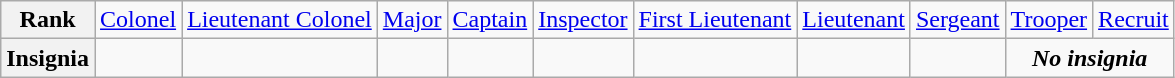<table class="wikitable">
<tr style="text-align:center;">
<th>Rank</th>
<td><a href='#'>Colonel</a></td>
<td><a href='#'>Lieutenant Colonel</a></td>
<td><a href='#'>Major</a></td>
<td><a href='#'>Captain</a></td>
<td><a href='#'>Inspector</a></td>
<td><a href='#'>First Lieutenant</a></td>
<td><a href='#'>Lieutenant</a></td>
<td><a href='#'>Sergeant</a></td>
<td><a href='#'>Trooper</a></td>
<td><a href='#'>Recruit</a></td>
</tr>
<tr style="text-align:center;">
<th>Insignia</th>
<td></td>
<td></td>
<td></td>
<td></td>
<td></td>
<td></td>
<td></td>
<td></td>
<td colspan=2><strong><em>No insignia</em></strong></td>
</tr>
</table>
